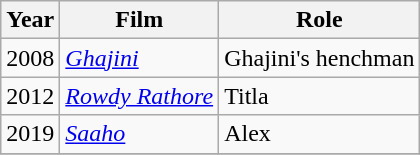<table class="wikitable">
<tr>
<th>Year</th>
<th>Film</th>
<th>Role</th>
</tr>
<tr>
<td>2008</td>
<td><em><a href='#'>Ghajini</a></em></td>
<td>Ghajini's henchman</td>
</tr>
<tr>
<td>2012</td>
<td><em><a href='#'>Rowdy Rathore</a></em></td>
<td>Titla</td>
</tr>
<tr>
<td>2019</td>
<td><em><a href='#'>Saaho</a></em></td>
<td>Alex</td>
</tr>
<tr>
</tr>
</table>
